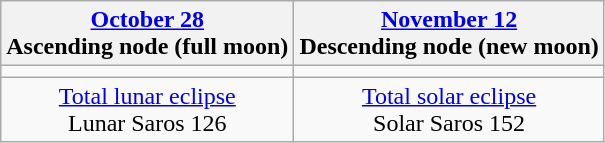<table class="wikitable">
<tr>
<th><a href='#'>October 28</a><br>Ascending node (full moon)<br></th>
<th><a href='#'>November 12</a><br>Descending node (new moon)<br></th>
</tr>
<tr>
<td></td>
<td></td>
</tr>
<tr align=center>
<td><a href='#'>Total lunar eclipse</a><br>Lunar Saros 126</td>
<td><a href='#'>Total solar eclipse</a><br>Solar Saros 152</td>
</tr>
</table>
